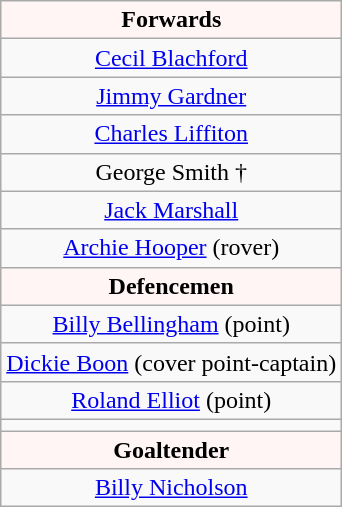<table class="wikitable" style="text-align:center;">
<tr style="font-weight:bold; background-color:#FFF5F5;">
<td colspan="1" align="center"><strong>Forwards</strong></td>
</tr>
<tr>
<td><a href='#'>Cecil Blachford</a></td>
</tr>
<tr>
<td><a href='#'>Jimmy Gardner</a></td>
</tr>
<tr>
<td><a href='#'>Charles Liffiton</a></td>
</tr>
<tr>
<td>George Smith †</td>
</tr>
<tr>
<td><a href='#'>Jack Marshall</a></td>
</tr>
<tr>
<td><a href='#'>Archie Hooper</a> (rover)</td>
</tr>
<tr style="font-weight:bold; background-color:#FFF5F5;">
<td colspan="1" align="center"><strong>Defencemen</strong></td>
</tr>
<tr>
<td><a href='#'>Billy Bellingham</a> (point)</td>
</tr>
<tr>
<td><a href='#'>Dickie Boon</a> (cover point-captain)</td>
</tr>
<tr>
<td><a href='#'>Roland Elliot</a> (point)</td>
</tr>
<tr>
<td></td>
</tr>
<tr style="font-weight:bold; background-color:#FFF5F5;">
<td colspan="1" align="center"><strong>Goaltender</strong></td>
</tr>
<tr>
<td><a href='#'>Billy Nicholson</a></td>
</tr>
</table>
